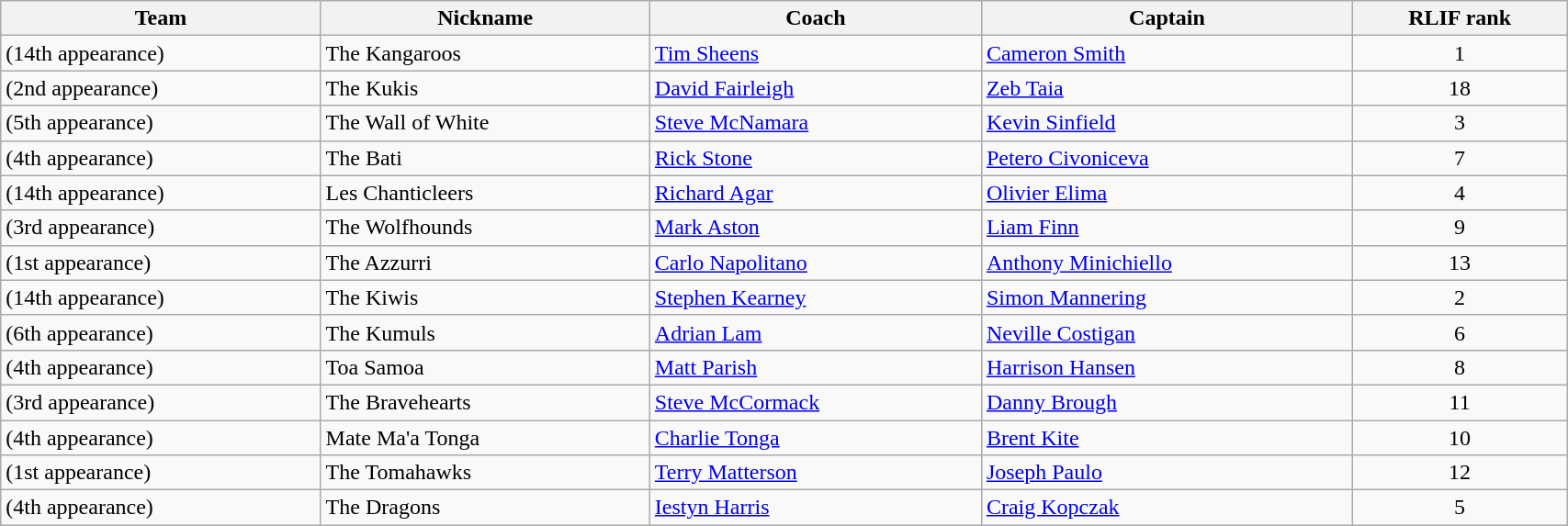<table class="wikitable sortable" style="width:90%;">
<tr>
<th>Team</th>
<th>Nickname</th>
<th>Coach</th>
<th>Captain</th>
<th>RLIF rank</th>
</tr>
<tr>
<td> (14th appearance)</td>
<td>The Kangaroos</td>
<td><a href='#'>Tim Sheens</a></td>
<td><a href='#'>Cameron Smith</a></td>
<td style="text-align: center;">1</td>
</tr>
<tr>
<td> (2nd appearance)</td>
<td>The Kukis</td>
<td><a href='#'>David Fairleigh</a></td>
<td><a href='#'>Zeb Taia</a></td>
<td style="text-align: center;">18</td>
</tr>
<tr>
<td> (5th appearance)</td>
<td>The Wall of White</td>
<td><a href='#'>Steve McNamara</a></td>
<td><a href='#'>Kevin Sinfield</a></td>
<td style="text-align: center;">3</td>
</tr>
<tr>
<td> (4th appearance)</td>
<td>The Bati</td>
<td><a href='#'>Rick Stone</a></td>
<td><a href='#'>Petero Civoniceva</a></td>
<td style="text-align: center;">7</td>
</tr>
<tr>
<td> (14th appearance)</td>
<td>Les Chanticleers</td>
<td><a href='#'>Richard Agar</a></td>
<td><a href='#'>Olivier Elima</a></td>
<td style="text-align: center;">4</td>
</tr>
<tr>
<td> (3rd appearance)</td>
<td>The Wolfhounds</td>
<td><a href='#'>Mark Aston</a></td>
<td><a href='#'>Liam Finn</a></td>
<td style="text-align: center;">9</td>
</tr>
<tr>
<td> (1st appearance)</td>
<td>The Azzurri</td>
<td><a href='#'>Carlo Napolitano</a></td>
<td><a href='#'>Anthony Minichiello</a></td>
<td style="text-align: center;">13</td>
</tr>
<tr>
<td> (14th appearance)</td>
<td>The Kiwis</td>
<td><a href='#'>Stephen Kearney</a></td>
<td><a href='#'>Simon Mannering</a></td>
<td style="text-align: center;">2</td>
</tr>
<tr>
<td> (6th appearance)</td>
<td>The Kumuls</td>
<td><a href='#'>Adrian Lam</a></td>
<td><a href='#'>Neville Costigan</a></td>
<td style="text-align: center;">6</td>
</tr>
<tr>
<td> (4th appearance)</td>
<td>Toa Samoa</td>
<td><a href='#'>Matt Parish</a></td>
<td><a href='#'>Harrison Hansen</a></td>
<td style="text-align: center;">8</td>
</tr>
<tr>
<td> (3rd appearance)</td>
<td>The Bravehearts</td>
<td><a href='#'>Steve McCormack</a></td>
<td><a href='#'>Danny Brough</a></td>
<td style="text-align: center;">11</td>
</tr>
<tr>
<td> (4th appearance)</td>
<td>Mate Ma'a Tonga</td>
<td><a href='#'>Charlie Tonga</a></td>
<td><a href='#'>Brent Kite</a></td>
<td style="text-align: center;">10</td>
</tr>
<tr>
<td> (1st appearance)</td>
<td>The Tomahawks</td>
<td><a href='#'>Terry Matterson</a></td>
<td><a href='#'>Joseph Paulo</a></td>
<td style="text-align: center;">12</td>
</tr>
<tr>
<td> (4th appearance)</td>
<td>The Dragons</td>
<td><a href='#'>Iestyn Harris</a></td>
<td><a href='#'>Craig Kopczak</a></td>
<td style="text-align: center;">5</td>
</tr>
</table>
